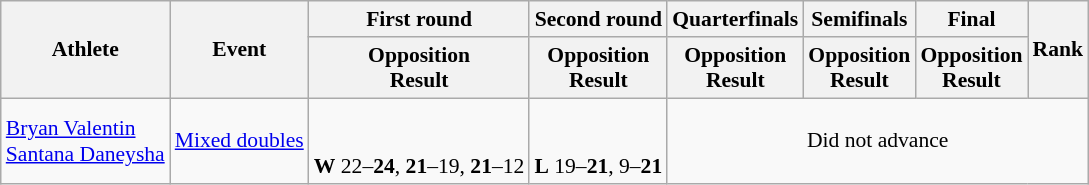<table class="wikitable" style="font-size:90%">
<tr>
<th rowspan="2">Athlete</th>
<th rowspan="2">Event</th>
<th>First round</th>
<th>Second round</th>
<th>Quarterfinals</th>
<th>Semifinals</th>
<th>Final</th>
<th rowspan="2">Rank</th>
</tr>
<tr>
<th>Opposition<br>Result</th>
<th>Opposition<br>Result</th>
<th>Opposition<br>Result</th>
<th>Opposition<br>Result</th>
<th>Opposition<br>Result</th>
</tr>
<tr>
<td><a href='#'>Bryan Valentin</a><br><a href='#'>Santana Daneysha</a></td>
<td><a href='#'>Mixed doubles</a></td>
<td align=center><br><br><strong>W</strong> 22–<strong>24</strong>, <strong>21</strong>–19, <strong>21</strong>–12</td>
<td align=center><br><br><strong>L</strong> 19–<strong>21</strong>, 9–<strong>21</strong></td>
<td align=center colspan="7">Did not advance</td>
</tr>
</table>
